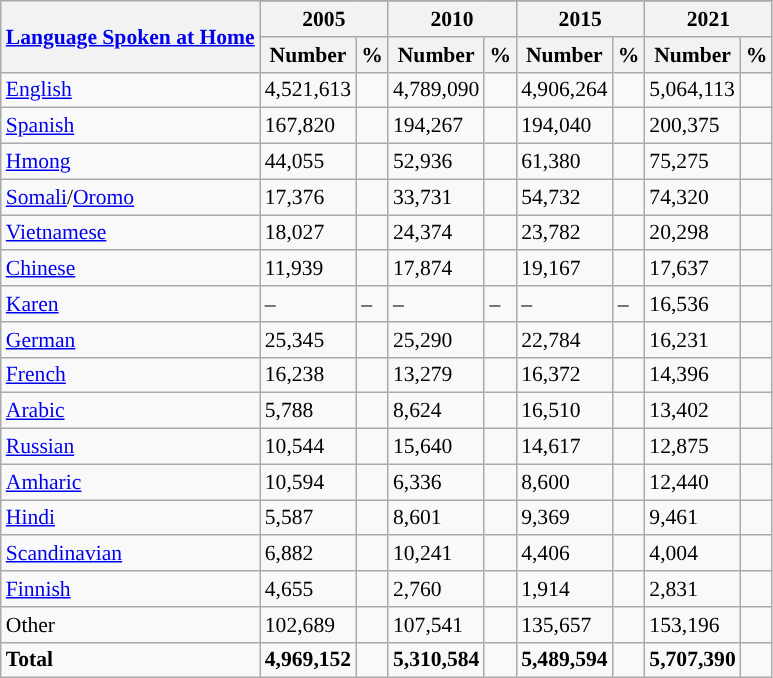<table class="wikitable sortable collapsible left" style="font-size: 90%;">
<tr>
<th rowspan="3"><a href='#'>Language Spoken at Home</a></th>
</tr>
<tr>
<th colspan="2">2005</th>
<th colspan="2">2010</th>
<th colspan="2">2015</th>
<th colspan="2">2021</th>
</tr>
<tr>
<th>Number</th>
<th>%</th>
<th>Number</th>
<th>%</th>
<th>Number</th>
<th>%</th>
<th>Number</th>
<th>%</th>
</tr>
<tr>
<td><a href='#'>English</a></td>
<td>4,521,613</td>
<td></td>
<td>4,789,090</td>
<td></td>
<td>4,906,264</td>
<td></td>
<td>5,064,113</td>
<td></td>
</tr>
<tr>
<td><a href='#'>Spanish</a></td>
<td>167,820</td>
<td></td>
<td>194,267</td>
<td></td>
<td>194,040</td>
<td></td>
<td>200,375</td>
<td></td>
</tr>
<tr>
<td><a href='#'>Hmong</a></td>
<td>44,055</td>
<td></td>
<td>52,936</td>
<td></td>
<td>61,380</td>
<td></td>
<td>75,275</td>
<td></td>
</tr>
<tr>
<td><a href='#'>Somali</a>/<a href='#'>Oromo</a></td>
<td>17,376</td>
<td></td>
<td>33,731</td>
<td></td>
<td>54,732</td>
<td></td>
<td>74,320</td>
<td></td>
</tr>
<tr>
<td><a href='#'>Vietnamese</a></td>
<td>18,027</td>
<td></td>
<td>24,374</td>
<td></td>
<td>23,782</td>
<td></td>
<td>20,298</td>
<td></td>
</tr>
<tr>
<td><a href='#'>Chinese</a></td>
<td>11,939</td>
<td></td>
<td>17,874</td>
<td></td>
<td>19,167</td>
<td></td>
<td>17,637</td>
<td></td>
</tr>
<tr>
<td><a href='#'>Karen</a></td>
<td>–</td>
<td>–</td>
<td>–</td>
<td>–</td>
<td>–</td>
<td>–</td>
<td>16,536</td>
<td></td>
</tr>
<tr>
<td><a href='#'>German</a></td>
<td>25,345</td>
<td></td>
<td>25,290</td>
<td></td>
<td>22,784</td>
<td></td>
<td>16,231</td>
<td></td>
</tr>
<tr>
<td><a href='#'>French</a></td>
<td>16,238</td>
<td></td>
<td>13,279</td>
<td></td>
<td>16,372</td>
<td></td>
<td>14,396</td>
<td></td>
</tr>
<tr>
<td><a href='#'>Arabic</a></td>
<td>5,788</td>
<td></td>
<td>8,624</td>
<td></td>
<td>16,510</td>
<td></td>
<td>13,402</td>
<td></td>
</tr>
<tr>
<td><a href='#'>Russian</a></td>
<td>10,544</td>
<td></td>
<td>15,640</td>
<td></td>
<td>14,617</td>
<td></td>
<td>12,875</td>
<td></td>
</tr>
<tr>
<td><a href='#'>Amharic</a></td>
<td>10,594</td>
<td></td>
<td>6,336</td>
<td></td>
<td>8,600</td>
<td></td>
<td>12,440</td>
<td></td>
</tr>
<tr>
<td><a href='#'>Hindi</a></td>
<td>5,587</td>
<td></td>
<td>8,601</td>
<td></td>
<td>9,369</td>
<td></td>
<td>9,461</td>
<td></td>
</tr>
<tr>
<td><a href='#'>Scandinavian</a></td>
<td>6,882</td>
<td></td>
<td>10,241</td>
<td></td>
<td>4,406</td>
<td></td>
<td>4,004</td>
<td></td>
</tr>
<tr>
<td><a href='#'>Finnish</a></td>
<td>4,655</td>
<td></td>
<td>2,760</td>
<td></td>
<td>1,914</td>
<td></td>
<td>2,831</td>
<td></td>
</tr>
<tr>
<td>Other</td>
<td>102,689</td>
<td></td>
<td>107,541</td>
<td></td>
<td>135,657</td>
<td></td>
<td>153,196</td>
<td></td>
</tr>
<tr>
<td><strong>Total</strong></td>
<td><strong>4,969,152</strong></td>
<td><strong></strong></td>
<td><strong>5,310,584</strong></td>
<td><strong></strong></td>
<td><strong>5,489,594</strong></td>
<td><strong></strong></td>
<td><strong>5,707,390</strong></td>
<td><strong></strong></td>
</tr>
</table>
